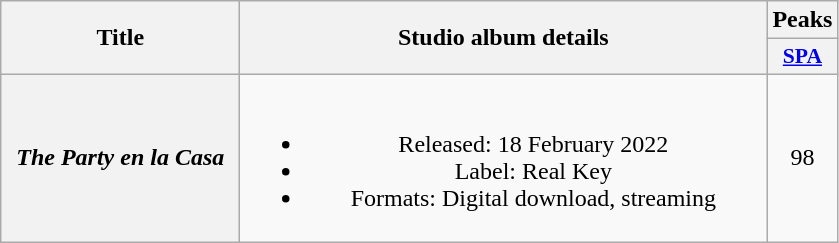<table class="wikitable plainrowheaders" style="text-align:center;">
<tr>
<th scope="col" rowspan="2" style="width:9.5em;">Title</th>
<th scope="col" rowspan="2" style="width:21.5em;">Studio album details</th>
<th scope="col" colspan="7">Peaks</th>
</tr>
<tr>
<th scope="col" style="width:2.8em;font-size:90%;"><a href='#'>SPA</a><br></th>
</tr>
<tr>
<th scope="row"><em>The Party en la Casa</em></th>
<td><br><ul><li>Released: 18 February 2022</li><li>Label: Real Key</li><li>Formats: Digital download, streaming</li></ul></td>
<td>98</td>
</tr>
</table>
